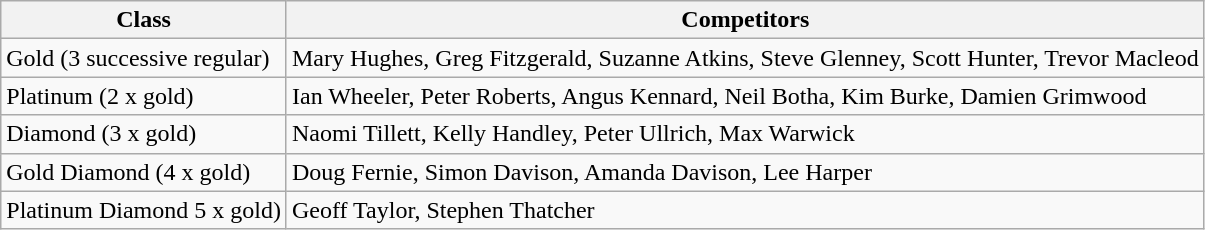<table class="wikitable">
<tr>
<th scope="col">Class</th>
<th scope="col">Competitors</th>
</tr>
<tr>
<td>Gold (3 successive regular)</td>
<td>Mary Hughes, Greg Fitzgerald, Suzanne Atkins, Steve Glenney, Scott Hunter, Trevor Macleod</td>
</tr>
<tr>
<td>Platinum (2 x gold)</td>
<td>Ian Wheeler, Peter Roberts, Angus Kennard, Neil Botha, Kim Burke, Damien Grimwood</td>
</tr>
<tr>
<td>Diamond (3 x gold)</td>
<td>Naomi Tillett, Kelly Handley, Peter Ullrich, Max Warwick</td>
</tr>
<tr>
<td>Gold Diamond (4 x gold)</td>
<td>Doug Fernie, Simon Davison, Amanda Davison, Lee Harper</td>
</tr>
<tr>
<td>Platinum Diamond 5 x gold)</td>
<td>Geoff Taylor, Stephen Thatcher</td>
</tr>
</table>
